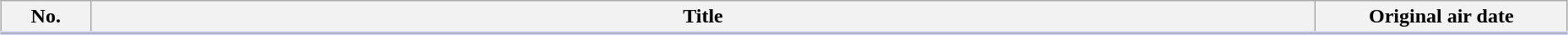<table class="wikitable" style="width:98%; margin:auto; background:#FFF;">
<tr style="border-bottom: 3px solid #CCF;">
<th style="width:4em;">No.</th>
<th>Title</th>
<th style="width:12em;">Original air date</th>
</tr>
<tr>
</tr>
</table>
